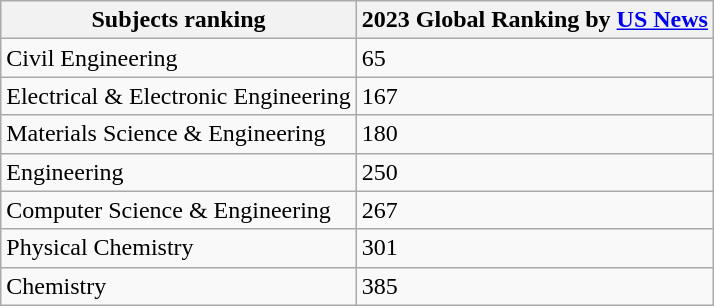<table class="wikitable">
<tr>
<th>Subjects ranking</th>
<th>2023 Global Ranking by <a href='#'>US News</a></th>
</tr>
<tr>
<td>Civil Engineering</td>
<td>65</td>
</tr>
<tr>
<td>Electrical & Electronic Engineering</td>
<td>167</td>
</tr>
<tr>
<td>Materials Science & Engineering</td>
<td>180</td>
</tr>
<tr>
<td>Engineering</td>
<td>250</td>
</tr>
<tr>
<td>Computer Science & Engineering</td>
<td>267</td>
</tr>
<tr>
<td>Physical Chemistry</td>
<td>301</td>
</tr>
<tr>
<td>Chemistry</td>
<td>385</td>
</tr>
</table>
